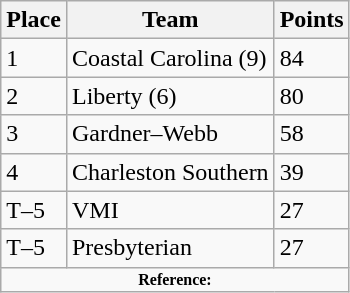<table Class="wikitable">
<tr>
<th>Place</th>
<th>Team</th>
<th>Points</th>
</tr>
<tr>
<td>1</td>
<td>Coastal Carolina (9)</td>
<td>84</td>
</tr>
<tr>
<td>2</td>
<td>Liberty (6)</td>
<td>80</td>
</tr>
<tr>
<td>3</td>
<td>Gardner–Webb</td>
<td>58</td>
</tr>
<tr>
<td>4</td>
<td>Charleston Southern</td>
<td>39</td>
</tr>
<tr>
<td>T–5</td>
<td>VMI</td>
<td>27</td>
</tr>
<tr>
<td>T–5</td>
<td>Presbyterian</td>
<td>27</td>
</tr>
<tr>
<td colspan="3" style="font-size: 8pt" align="center"><strong>Reference:</strong></td>
</tr>
</table>
